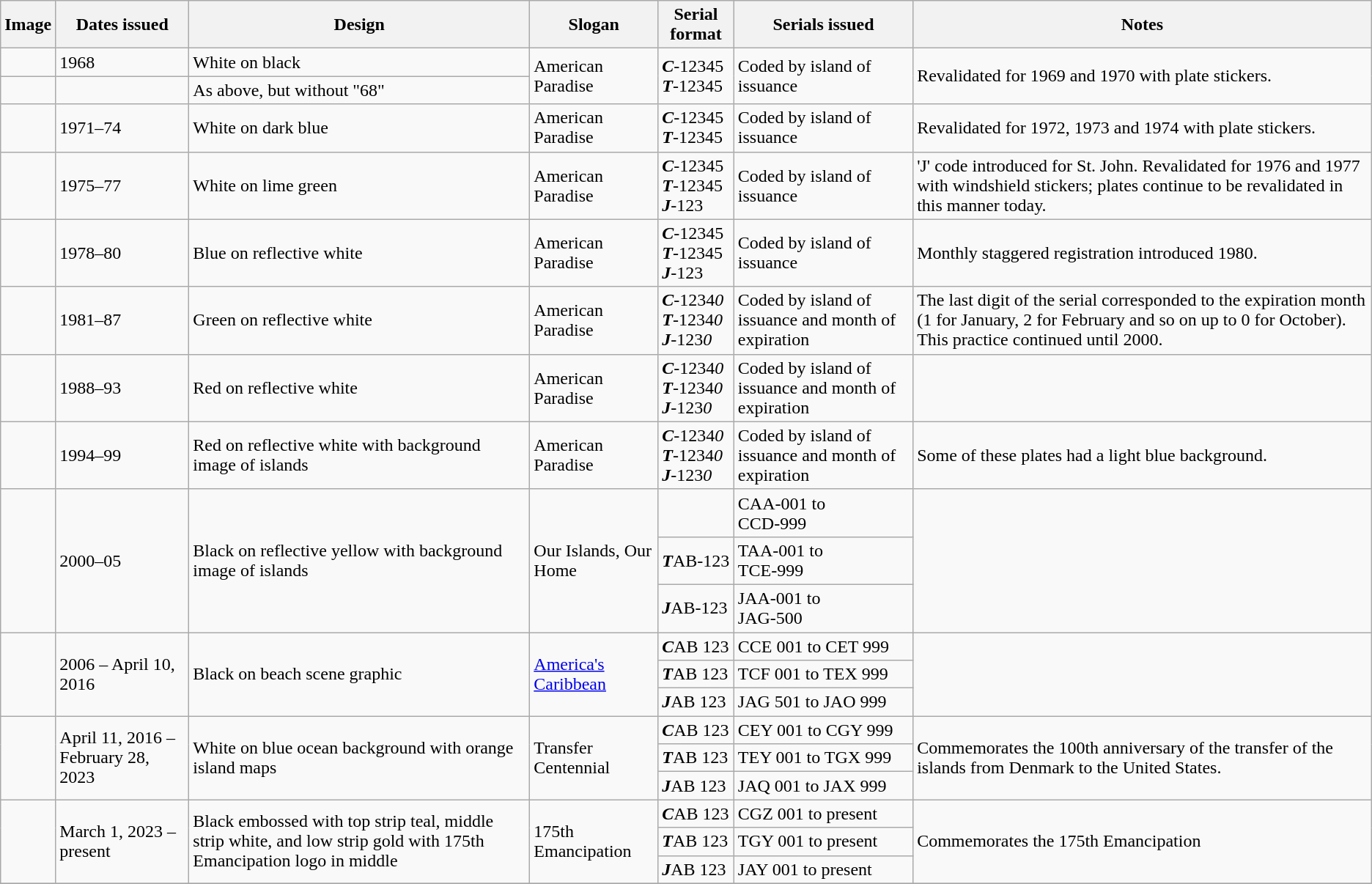<table class="wikitable">
<tr>
<th>Image</th>
<th>Dates issued</th>
<th>Design</th>
<th>Slogan</th>
<th>Serial format</th>
<th>Serials issued</th>
<th>Notes</th>
</tr>
<tr>
<td></td>
<td>1968</td>
<td>White on black</td>
<td rowspan="2">American Paradise</td>
<td rowspan="2"><strong><em>C</em></strong>-12345<br><strong><em>T</em></strong>-12345</td>
<td rowspan="2">Coded by island of issuance</td>
<td rowspan="2">Revalidated for 1969 and 1970 with plate stickers.</td>
</tr>
<tr>
<td></td>
<td></td>
<td>As above, but without "68"</td>
</tr>
<tr>
<td></td>
<td>1971–74</td>
<td>White on dark blue</td>
<td>American Paradise</td>
<td><strong><em>C</em></strong>-12345<br><strong><em>T</em></strong>-12345</td>
<td>Coded by island of issuance</td>
<td>Revalidated for 1972, 1973 and 1974 with plate stickers.</td>
</tr>
<tr>
<td></td>
<td>1975–77</td>
<td>White on lime green</td>
<td>American Paradise</td>
<td><strong><em>C</em></strong>-12345<br><strong><em>T</em></strong>-12345<br><strong><em>J</em></strong>-123</td>
<td>Coded by island of issuance</td>
<td>'J' code introduced for St. John. Revalidated for 1976 and 1977 with windshield stickers; plates continue to be revalidated in this manner today.</td>
</tr>
<tr>
<td></td>
<td>1978–80</td>
<td>Blue on reflective white</td>
<td>American Paradise</td>
<td><strong><em>C</em></strong>-12345<br><strong><em>T</em></strong>-12345<br><strong><em>J</em></strong>-123</td>
<td>Coded by island of issuance</td>
<td>Monthly staggered registration introduced 1980.</td>
</tr>
<tr>
<td></td>
<td>1981–87</td>
<td>Green on reflective white</td>
<td>American Paradise</td>
<td><strong><em>C</em></strong>-1234<em>0</em><br><strong><em>T</em></strong>-1234<em>0</em><br><strong><em>J</em></strong>-123<em>0</em></td>
<td>Coded by island of issuance and month of expiration</td>
<td>The last digit of the serial corresponded to the expiration month (1 for January, 2 for February and so on up to 0 for October). This practice continued until 2000.</td>
</tr>
<tr>
<td></td>
<td>1988–93</td>
<td>Red on reflective white</td>
<td>American Paradise</td>
<td><strong><em>C</em></strong>-1234<em>0</em><br><strong><em>T</em></strong>-1234<em>0</em><br><strong><em>J</em></strong>-123<em>0</em></td>
<td>Coded by island of issuance and month of expiration</td>
<td></td>
</tr>
<tr>
<td> </td>
<td>1994–99</td>
<td>Red on reflective white with background image of islands</td>
<td>American Paradise</td>
<td><strong><em>C</em></strong>-1234<em>0</em><br><strong><em>T</em></strong>-1234<em>0</em><br><strong><em>J</em></strong>-123<em>0</em></td>
<td>Coded by island of issuance and month of expiration</td>
<td>Some of these plates had a light blue background.</td>
</tr>
<tr>
<td rowspan="3"></td>
<td rowspan="3">2000–05</td>
<td rowspan="3">Black on reflective yellow with background image of islands</td>
<td rowspan="3">Our Islands, Our Home</td>
<td></td>
<td>CAA-001 to<br>CCD-999</td>
<td rowspan="3"></td>
</tr>
<tr>
<td><strong><em>T</em></strong>AB-123</td>
<td>TAA-001 to<br>TCE-999</td>
</tr>
<tr>
<td><strong><em>J</em></strong>AB-123</td>
<td>JAA-001 to<br>JAG-500</td>
</tr>
<tr>
<td rowspan="3"></td>
<td rowspan="3">2006 – April 10, 2016</td>
<td rowspan="3">Black on beach scene graphic</td>
<td rowspan="3"><a href='#'>America's Caribbean</a></td>
<td><strong><em>C</em></strong>AB 123</td>
<td>CCE 001 to CET 999</td>
<td rowspan="3"></td>
</tr>
<tr>
<td><strong><em>T</em></strong>AB 123</td>
<td>TCF 001 to TEX 999</td>
</tr>
<tr>
<td><strong><em>J</em></strong>AB 123</td>
<td>JAG 501 to JAO 999</td>
</tr>
<tr>
<td rowspan="3"></td>
<td rowspan="3">April 11, 2016 – February 28, 2023</td>
<td rowspan="3">White on blue ocean background with orange island maps</td>
<td rowspan="3">Transfer Centennial</td>
<td><strong><em>C</em></strong>AB 123</td>
<td>CEY 001 to CGY 999</td>
<td rowspan="3">Commemorates the 100th anniversary of the transfer of the islands from Denmark to the United States.</td>
</tr>
<tr>
<td><strong><em>T</em></strong>AB 123</td>
<td>TEY 001 to TGX 999</td>
</tr>
<tr>
<td><strong><em>J</em></strong>AB 123</td>
<td>JAQ 001 to JAX 999</td>
</tr>
<tr>
<td rowspan="3"></td>
<td rowspan="3">March 1, 2023 – present</td>
<td rowspan="3">Black embossed with top strip teal, middle strip white, and low strip gold with 175th Emancipation logo in middle</td>
<td rowspan="3">175th Emancipation</td>
<td><strong><em>C</em></strong>AB 123</td>
<td>CGZ 001 to present</td>
<td rowspan="3">Commemorates the 175th Emancipation</td>
</tr>
<tr>
<td><strong><em>T</em></strong>AB 123</td>
<td>TGY 001 to present</td>
</tr>
<tr>
<td><strong><em>J</em></strong>AB 123</td>
<td>JAY 001 to present</td>
</tr>
<tr>
</tr>
</table>
